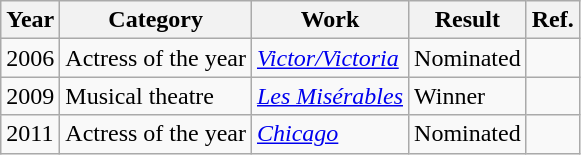<table class=wikitable>
<tr>
<th>Year</th>
<th>Category</th>
<th>Work</th>
<th>Result</th>
<th>Ref.</th>
</tr>
<tr>
<td>2006</td>
<td>Actress of the year</td>
<td><em><a href='#'>Victor/Victoria</a></em></td>
<td>Nominated</td>
<td align=center></td>
</tr>
<tr>
<td>2009</td>
<td>Musical theatre</td>
<td><em><a href='#'>Les Misérables</a></em></td>
<td>Winner</td>
<td align=center></td>
</tr>
<tr>
<td>2011</td>
<td>Actress of the year</td>
<td><em><a href='#'>Chicago</a></em></td>
<td>Nominated</td>
<td align=center></td>
</tr>
</table>
